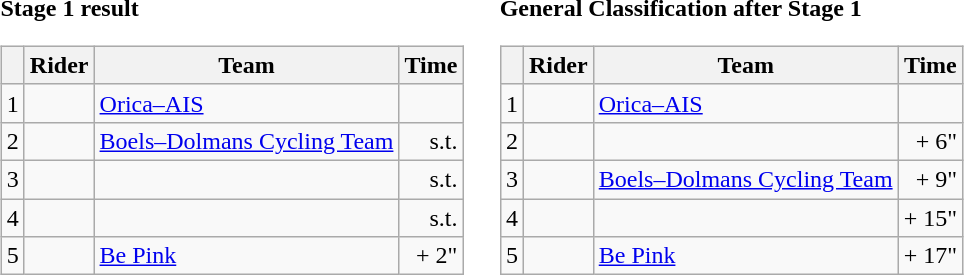<table>
<tr>
<td><strong>Stage 1 result</strong><br><table class=wikitable>
<tr>
<th></th>
<th>Rider</th>
<th>Team</th>
<th>Time</th>
</tr>
<tr>
<td>1</td>
<td></td>
<td><a href='#'>Orica–AIS</a></td>
<td align=right></td>
</tr>
<tr>
<td>2</td>
<td></td>
<td><a href='#'>Boels–Dolmans Cycling Team</a></td>
<td align=right>s.t.</td>
</tr>
<tr>
<td>3</td>
<td></td>
<td></td>
<td align=right>s.t.</td>
</tr>
<tr>
<td>4</td>
<td></td>
<td></td>
<td align=right>s.t.</td>
</tr>
<tr>
<td>5</td>
<td></td>
<td><a href='#'>Be Pink</a></td>
<td align=right>+ 2"</td>
</tr>
</table>
</td>
<td></td>
<td><strong>General Classification after Stage 1</strong><br><table class="wikitable">
<tr>
<th></th>
<th>Rider</th>
<th>Team</th>
<th>Time</th>
</tr>
<tr>
<td>1</td>
<td></td>
<td><a href='#'>Orica–AIS</a></td>
<td align=right></td>
</tr>
<tr>
<td>2</td>
<td></td>
<td></td>
<td align=right>+ 6"</td>
</tr>
<tr>
<td>3</td>
<td></td>
<td><a href='#'>Boels–Dolmans Cycling Team</a></td>
<td align=right>+ 9"</td>
</tr>
<tr>
<td>4</td>
<td></td>
<td></td>
<td align=right>+ 15"</td>
</tr>
<tr>
<td>5</td>
<td></td>
<td><a href='#'>Be Pink</a></td>
<td align=right>+ 17"</td>
</tr>
</table>
</td>
</tr>
</table>
